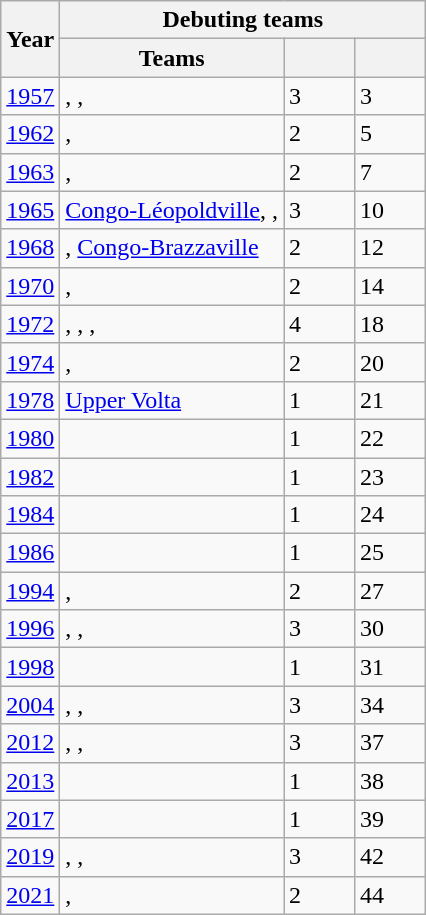<table class="wikitable">
<tr>
<th rowspan=2>Year</th>
<th colspan=3>Debuting teams</th>
</tr>
<tr>
<th>Teams</th>
<th width=40></th>
<th width=40></th>
</tr>
<tr>
<td><a href='#'>1957</a></td>
<td>, , </td>
<td>3</td>
<td>3</td>
</tr>
<tr>
<td><a href='#'>1962</a></td>
<td>, </td>
<td>2</td>
<td>5</td>
</tr>
<tr>
<td><a href='#'>1963</a></td>
<td>, </td>
<td>2</td>
<td>7</td>
</tr>
<tr>
<td><a href='#'>1965</a></td>
<td> <a href='#'>Congo-Léopoldville</a>, , </td>
<td>3</td>
<td>10</td>
</tr>
<tr>
<td><a href='#'>1968</a></td>
<td>,  <a href='#'>Congo-Brazzaville</a></td>
<td>2</td>
<td>12</td>
</tr>
<tr>
<td><a href='#'>1970</a></td>
<td>, </td>
<td>2</td>
<td>14</td>
</tr>
<tr>
<td><a href='#'>1972</a></td>
<td>, , , </td>
<td>4</td>
<td>18</td>
</tr>
<tr>
<td><a href='#'>1974</a></td>
<td>, </td>
<td>2</td>
<td>20</td>
</tr>
<tr>
<td><a href='#'>1978</a></td>
<td> <a href='#'>Upper Volta</a></td>
<td>1</td>
<td>21</td>
</tr>
<tr>
<td><a href='#'>1980</a></td>
<td></td>
<td>1</td>
<td>22</td>
</tr>
<tr>
<td><a href='#'>1982</a></td>
<td></td>
<td>1</td>
<td>23</td>
</tr>
<tr>
<td><a href='#'>1984</a></td>
<td></td>
<td>1</td>
<td>24</td>
</tr>
<tr>
<td><a href='#'>1986</a></td>
<td></td>
<td>1</td>
<td>25</td>
</tr>
<tr>
<td><a href='#'>1994</a></td>
<td>, </td>
<td>2</td>
<td>27</td>
</tr>
<tr>
<td><a href='#'>1996</a></td>
<td>, , </td>
<td>3</td>
<td>30</td>
</tr>
<tr>
<td><a href='#'>1998</a></td>
<td></td>
<td>1</td>
<td>31</td>
</tr>
<tr>
<td><a href='#'>2004</a></td>
<td>, , </td>
<td>3</td>
<td>34</td>
</tr>
<tr>
<td><a href='#'>2012</a></td>
<td>, , </td>
<td>3</td>
<td>37</td>
</tr>
<tr>
<td><a href='#'>2013</a></td>
<td></td>
<td>1</td>
<td>38</td>
</tr>
<tr>
<td><a href='#'>2017</a></td>
<td></td>
<td>1</td>
<td>39</td>
</tr>
<tr>
<td><a href='#'>2019</a></td>
<td>, , </td>
<td>3</td>
<td>42</td>
</tr>
<tr>
<td><a href='#'>2021</a></td>
<td>, </td>
<td>2</td>
<td>44</td>
</tr>
</table>
